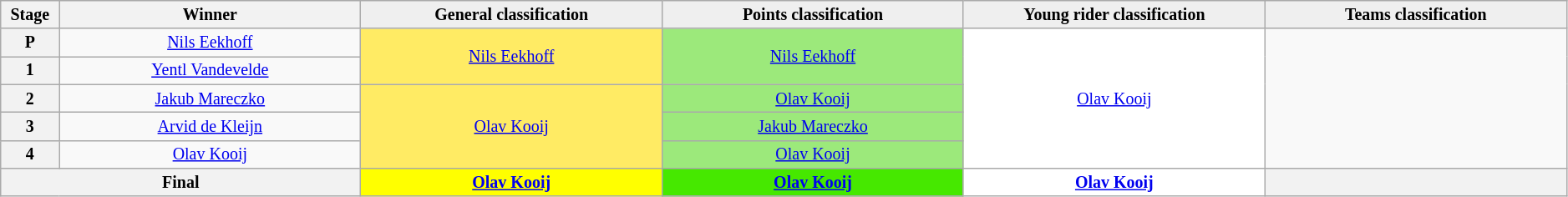<table class="wikitable" style="text-align: center; font-size:smaller;">
<tr style="background:#efefef;">
<th style="width:1%;">Stage</th>
<th style="width:11%;">Winner</th>
<th style="background:#efefef; width:11%;">General classification<br></th>
<th style="background:#efefef; width:11%;">Points classification<br></th>
<th style="background:#efefef; width:11%;">Young rider classification<br></th>
<th style="background:#efefef; width:11%;">Teams classification<br></th>
</tr>
<tr>
<th>P</th>
<td><a href='#'>Nils Eekhoff</a></td>
<td style="background:#FFEB64;" rowspan="2"><a href='#'>Nils Eekhoff</a></td>
<td style="background:#9CE97B;" rowspan="2"><a href='#'>Nils Eekhoff</a></td>
<td style="background:white;" rowspan="5"><a href='#'>Olav Kooij</a></td>
<td rowspan="5"></td>
</tr>
<tr>
<th>1</th>
<td><a href='#'>Yentl Vandevelde</a></td>
</tr>
<tr>
<th>2</th>
<td><a href='#'>Jakub Mareczko</a></td>
<td style="background:#FFEB64;" rowspan="3"><a href='#'>Olav Kooij</a></td>
<td style="background:#9CE97B;"><a href='#'>Olav Kooij</a></td>
</tr>
<tr>
<th>3</th>
<td><a href='#'>Arvid de Kleijn</a></td>
<td style="background:#9CE97B;"><a href='#'>Jakub Mareczko</a></td>
</tr>
<tr>
<th>4</th>
<td><a href='#'>Olav Kooij</a></td>
<td style="background:#9CE97B;"><a href='#'>Olav Kooij</a></td>
</tr>
<tr>
<th colspan="2"><strong>Final</strong></th>
<th style="background:yellow;"><a href='#'>Olav Kooij</a></th>
<th style="background:#46E800;"><a href='#'>Olav Kooij</a></th>
<th style="background:white;"><a href='#'>Olav Kooij</a></th>
<th style="background:offwhite;"></th>
</tr>
</table>
